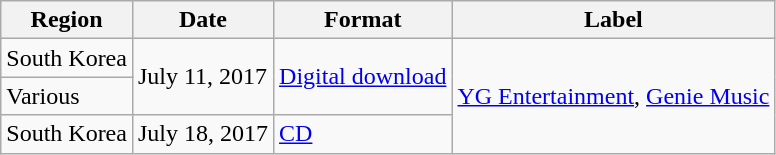<table class="wikitable">
<tr>
<th>Region</th>
<th>Date</th>
<th>Format</th>
<th>Label</th>
</tr>
<tr>
<td>South Korea</td>
<td rowspan="2">July 11, 2017</td>
<td rowspan="2"><a href='#'>Digital download</a></td>
<td rowspan="3"><a href='#'>YG Entertainment</a>, <a href='#'>Genie Music</a></td>
</tr>
<tr>
<td>Various</td>
</tr>
<tr>
<td>South Korea</td>
<td>July 18, 2017</td>
<td><a href='#'>CD</a></td>
</tr>
</table>
